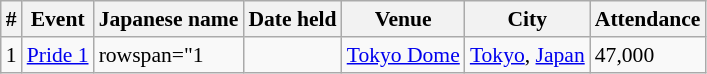<table class="sortable wikitable succession-box" style="font-size:90%;">
<tr>
<th>#</th>
<th>Event</th>
<th>Japanese name</th>
<th>Date held</th>
<th>Venue</th>
<th>City</th>
<th>Attendance</th>
</tr>
<tr>
<td style="text-align:center">1</td>
<td><a href='#'>Pride 1</a></td>
<td>rowspan="1 </td>
<td></td>
<td><a href='#'>Tokyo Dome</a></td>
<td><a href='#'>Tokyo</a>, <a href='#'>Japan</a></td>
<td>47,000</td>
</tr>
</table>
